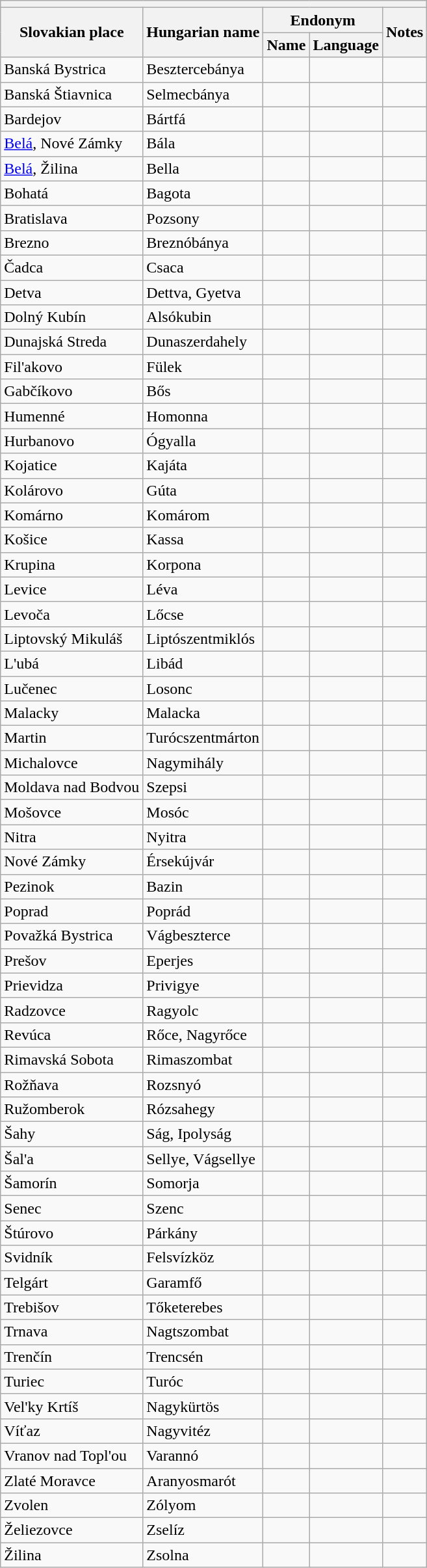<table class="wikitable sortable">
<tr>
<th colspan="5"></th>
</tr>
<tr>
<th rowspan="2">Slovakian place</th>
<th rowspan="2">Hungarian name</th>
<th colspan="2">Endonym</th>
<th rowspan="2">Notes</th>
</tr>
<tr>
<th>Name</th>
<th>Language</th>
</tr>
<tr>
<td>Banská Bystrica</td>
<td>Besztercebánya</td>
<td></td>
<td></td>
<td></td>
</tr>
<tr>
<td>Banská Štiavnica</td>
<td>Selmecbánya</td>
<td></td>
<td></td>
<td></td>
</tr>
<tr>
<td>Bardejov</td>
<td>Bártfá</td>
<td></td>
<td></td>
<td></td>
</tr>
<tr>
<td><a href='#'>Belá</a>, Nové Zámky</td>
<td>Bála</td>
<td></td>
<td></td>
<td></td>
</tr>
<tr>
<td><a href='#'>Belá</a>, Žilina</td>
<td>Bella</td>
<td></td>
<td></td>
<td></td>
</tr>
<tr>
<td>Bohatá</td>
<td>Bagota</td>
<td></td>
<td></td>
<td></td>
</tr>
<tr>
<td>Bratislava</td>
<td>Pozsony</td>
<td></td>
<td></td>
<td></td>
</tr>
<tr>
<td>Brezno</td>
<td>Breznóbánya</td>
<td></td>
<td></td>
<td></td>
</tr>
<tr>
<td>Čadca</td>
<td>Csaca</td>
<td></td>
<td></td>
<td></td>
</tr>
<tr>
<td>Detva</td>
<td>Dettva, Gyetva</td>
<td></td>
<td></td>
<td></td>
</tr>
<tr>
<td>Dolný Kubín</td>
<td>Alsókubin</td>
<td></td>
<td></td>
<td></td>
</tr>
<tr>
<td>Dunajská Streda</td>
<td>Dunaszerdahely</td>
<td></td>
<td></td>
<td></td>
</tr>
<tr>
<td>Fil'akovo</td>
<td>Fülek</td>
<td></td>
<td></td>
<td></td>
</tr>
<tr>
<td>Gabčíkovo</td>
<td>Bős</td>
<td></td>
<td></td>
<td></td>
</tr>
<tr>
<td>Humenné</td>
<td>Homonna</td>
<td></td>
<td></td>
<td></td>
</tr>
<tr>
<td>Hurbanovo</td>
<td>Ógyalla</td>
<td></td>
<td></td>
<td></td>
</tr>
<tr>
<td>Kojatice</td>
<td>Kajáta</td>
<td></td>
<td></td>
<td></td>
</tr>
<tr>
<td>Kolárovo</td>
<td>Gúta</td>
<td></td>
<td></td>
<td></td>
</tr>
<tr>
<td>Komárno</td>
<td>Komárom</td>
<td></td>
<td></td>
<td></td>
</tr>
<tr>
<td>Košice</td>
<td>Kassa</td>
<td></td>
<td></td>
<td></td>
</tr>
<tr>
<td>Krupina</td>
<td>Korpona</td>
<td></td>
<td></td>
<td></td>
</tr>
<tr>
<td>Levice</td>
<td>Léva</td>
<td></td>
<td></td>
<td></td>
</tr>
<tr>
<td>Levoča</td>
<td>Lőcse</td>
<td></td>
<td></td>
<td></td>
</tr>
<tr>
<td>Liptovský Mikuláš</td>
<td>Liptószentmiklós</td>
<td></td>
<td></td>
<td></td>
</tr>
<tr>
<td>L'ubá</td>
<td>Libád</td>
<td></td>
<td></td>
<td></td>
</tr>
<tr>
<td>Lučenec</td>
<td>Losonc</td>
<td></td>
<td></td>
<td></td>
</tr>
<tr>
<td>Malacky</td>
<td>Malacka</td>
<td></td>
<td></td>
<td></td>
</tr>
<tr>
<td>Martin</td>
<td>Turócszentmárton</td>
<td></td>
<td></td>
<td></td>
</tr>
<tr>
<td>Michalovce</td>
<td>Nagymihály</td>
<td></td>
<td></td>
<td></td>
</tr>
<tr>
<td>Moldava nad Bodvou</td>
<td>Szepsi</td>
<td></td>
<td></td>
<td></td>
</tr>
<tr>
<td>Mošovce</td>
<td>Mosóc</td>
<td></td>
<td></td>
<td></td>
</tr>
<tr>
<td>Nitra</td>
<td>Nyitra</td>
<td></td>
<td></td>
<td></td>
</tr>
<tr>
<td>Nové Zámky</td>
<td>Érsekújvár</td>
<td></td>
<td></td>
<td></td>
</tr>
<tr>
<td>Pezinok</td>
<td>Bazin</td>
<td></td>
<td></td>
<td></td>
</tr>
<tr>
<td>Poprad</td>
<td>Poprád</td>
<td></td>
<td></td>
<td></td>
</tr>
<tr>
<td>Považká Bystrica</td>
<td>Vágbeszterce</td>
<td></td>
<td></td>
<td></td>
</tr>
<tr>
<td>Prešov</td>
<td>Eperjes</td>
<td></td>
<td></td>
<td></td>
</tr>
<tr>
<td>Prievidza</td>
<td>Privigye</td>
<td></td>
<td></td>
<td></td>
</tr>
<tr>
<td>Radzovce</td>
<td>Ragyolc</td>
<td></td>
<td></td>
<td></td>
</tr>
<tr>
<td>Revúca</td>
<td>Rőce, Nagyrőce</td>
<td></td>
<td></td>
<td></td>
</tr>
<tr>
<td>Rimavská Sobota</td>
<td>Rimaszombat</td>
<td></td>
<td></td>
<td></td>
</tr>
<tr>
<td>Rožňava</td>
<td>Rozsnyó</td>
<td></td>
<td></td>
<td></td>
</tr>
<tr>
<td>Ružomberok</td>
<td>Rózsahegy</td>
<td></td>
<td></td>
<td></td>
</tr>
<tr>
<td>Šahy</td>
<td>Ság, Ipolyság</td>
<td></td>
<td></td>
<td></td>
</tr>
<tr>
<td>Šal'a</td>
<td>Sellye, Vágsellye</td>
<td></td>
<td></td>
<td></td>
</tr>
<tr>
<td>Šamorín</td>
<td>Somorja</td>
<td></td>
<td></td>
<td></td>
</tr>
<tr>
<td>Senec</td>
<td>Szenc</td>
<td></td>
<td></td>
<td></td>
</tr>
<tr>
<td>Štúrovo</td>
<td>Párkány</td>
<td></td>
<td></td>
<td></td>
</tr>
<tr>
<td>Svidník</td>
<td>Felsvízköz</td>
<td></td>
<td></td>
<td></td>
</tr>
<tr>
<td>Telgárt</td>
<td>Garamfő</td>
<td></td>
<td></td>
<td></td>
</tr>
<tr>
<td>Trebišov</td>
<td>Tőketerebes</td>
<td></td>
<td></td>
<td></td>
</tr>
<tr>
<td>Trnava</td>
<td>Nagtszombat</td>
<td></td>
<td></td>
<td></td>
</tr>
<tr>
<td>Trenčín</td>
<td>Trencsén</td>
<td></td>
<td></td>
<td></td>
</tr>
<tr>
<td>Turiec</td>
<td>Turóc</td>
<td></td>
<td></td>
<td></td>
</tr>
<tr>
<td>Vel'ky Krtíš</td>
<td>Nagykürtös</td>
<td></td>
<td></td>
<td></td>
</tr>
<tr>
<td>Víťaz</td>
<td>Nagyvitéz</td>
<td></td>
<td></td>
<td></td>
</tr>
<tr>
<td>Vranov nad Topl'ou</td>
<td>Varannó</td>
<td></td>
<td></td>
<td></td>
</tr>
<tr>
<td>Zlaté Moravce</td>
<td>Aranyosmarót</td>
<td></td>
<td></td>
<td></td>
</tr>
<tr>
<td>Zvolen</td>
<td>Zólyom</td>
<td></td>
<td></td>
<td></td>
</tr>
<tr>
<td>Želiezovce</td>
<td>Zselíz</td>
<td></td>
<td></td>
<td></td>
</tr>
<tr>
<td>Žilina</td>
<td>Zsolna</td>
<td></td>
<td></td>
<td></td>
</tr>
</table>
